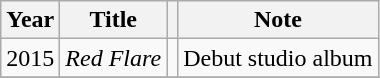<table class="wikitable sortable">
<tr>
<th>Year</th>
<th>Title</th>
<th></th>
<th>Note</th>
</tr>
<tr>
<td>2015</td>
<td><em>Red Flare</em></td>
<td></td>
<td>Debut studio album</td>
</tr>
<tr>
</tr>
</table>
